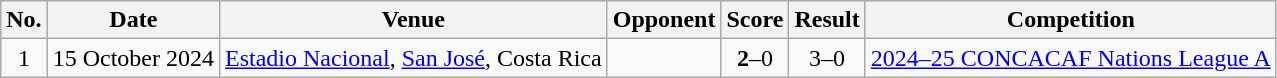<table class="wikitable" style=text-align:center">
<tr>
<th>No.</th>
<th>Date</th>
<th>Venue</th>
<th>Opponent</th>
<th>Score</th>
<th>Result</th>
<th>Competition</th>
</tr>
<tr>
<td align=center>1</td>
<td>15 October 2024</td>
<td><a href='#'>Estadio Nacional</a>, <a href='#'>San José</a>, Costa Rica</td>
<td></td>
<td align=center><strong>2</strong>–0</td>
<td align=center>3–0</td>
<td><a href='#'>2024–25 CONCACAF Nations League A</a></td>
</tr>
</table>
